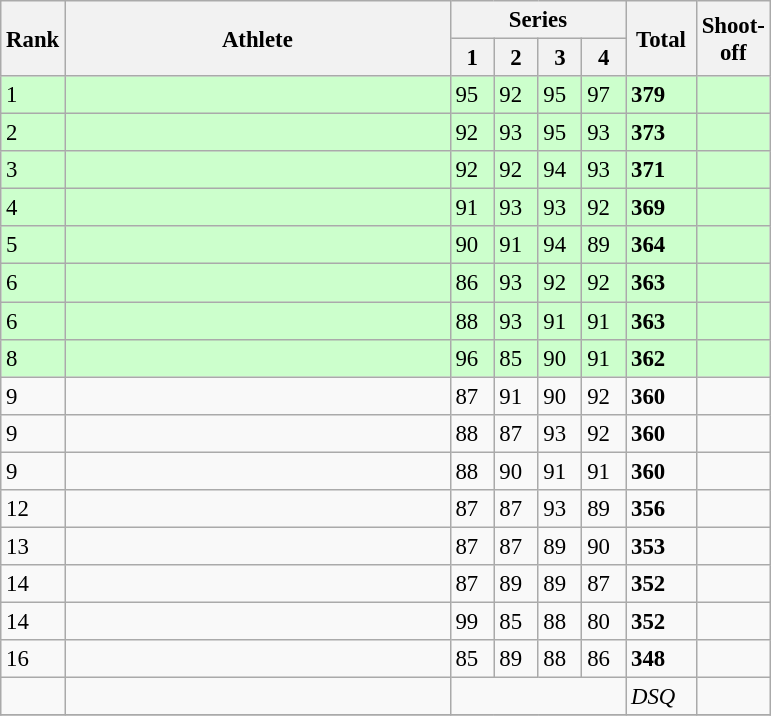<table class="wikitable" style="font-size:95%" style="width:35em;" style="text-align:center">
<tr>
<th rowspan=2>Rank</th>
<th rowspan=2 width=250>Athlete</th>
<th colspan=4 width=110>Series</th>
<th rowspan=2 width=40>Total</th>
<th rowspan=2 width=40>Shoot-off</th>
</tr>
<tr>
<th>1</th>
<th>2</th>
<th>3</th>
<th>4</th>
</tr>
<tr bgcolor=ccffcc>
<td>1</td>
<td align=left></td>
<td>95</td>
<td>92</td>
<td>95</td>
<td>97</td>
<td><strong>379</strong></td>
<td></td>
</tr>
<tr bgcolor=ccffcc>
<td>2</td>
<td align=left></td>
<td>92</td>
<td>93</td>
<td>95</td>
<td>93</td>
<td><strong>373</strong></td>
<td></td>
</tr>
<tr bgcolor=ccffcc>
<td>3</td>
<td align=left></td>
<td>92</td>
<td>92</td>
<td>94</td>
<td>93</td>
<td><strong>371</strong></td>
<td></td>
</tr>
<tr bgcolor=ccffcc>
<td>4</td>
<td align=left></td>
<td>91</td>
<td>93</td>
<td>93</td>
<td>92</td>
<td><strong>369</strong></td>
<td></td>
</tr>
<tr bgcolor=ccffcc>
<td>5</td>
<td align=left></td>
<td>90</td>
<td>91</td>
<td>94</td>
<td>89</td>
<td><strong>364</strong></td>
<td></td>
</tr>
<tr bgcolor=ccffcc>
<td>6</td>
<td align=left></td>
<td>86</td>
<td>93</td>
<td>92</td>
<td>92</td>
<td><strong>363</strong></td>
<td></td>
</tr>
<tr bgcolor=ccffcc>
<td>6</td>
<td align=left></td>
<td>88</td>
<td>93</td>
<td>91</td>
<td>91</td>
<td><strong>363</strong></td>
<td></td>
</tr>
<tr bgcolor=ccffcc>
<td>8</td>
<td align=left></td>
<td>96</td>
<td>85</td>
<td>90</td>
<td>91</td>
<td><strong>362</strong></td>
<td></td>
</tr>
<tr>
<td>9</td>
<td align=left></td>
<td>87</td>
<td>91</td>
<td>90</td>
<td>92</td>
<td><strong>360</strong></td>
<td></td>
</tr>
<tr>
<td>9</td>
<td align=left></td>
<td>88</td>
<td>87</td>
<td>93</td>
<td>92</td>
<td><strong>360</strong></td>
<td></td>
</tr>
<tr>
<td>9</td>
<td align=left></td>
<td>88</td>
<td>90</td>
<td>91</td>
<td>91</td>
<td><strong>360</strong></td>
<td></td>
</tr>
<tr>
<td>12</td>
<td align=left></td>
<td>87</td>
<td>87</td>
<td>93</td>
<td>89</td>
<td><strong>356</strong></td>
<td></td>
</tr>
<tr>
<td>13</td>
<td align=left></td>
<td>87</td>
<td>87</td>
<td>89</td>
<td>90</td>
<td><strong>353</strong></td>
<td></td>
</tr>
<tr>
<td>14</td>
<td align=left></td>
<td>87</td>
<td>89</td>
<td>89</td>
<td>87</td>
<td><strong>352</strong></td>
<td></td>
</tr>
<tr>
<td>14</td>
<td align=left></td>
<td>99</td>
<td>85</td>
<td>88</td>
<td>80</td>
<td><strong>352</strong></td>
<td></td>
</tr>
<tr>
<td>16</td>
<td align=left></td>
<td>85</td>
<td>89</td>
<td>88</td>
<td>86</td>
<td><strong>348</strong></td>
<td></td>
</tr>
<tr>
<td></td>
<td align=left></td>
<td colspan=4></td>
<td><em>DSQ</em></td>
<td></td>
</tr>
<tr>
</tr>
</table>
